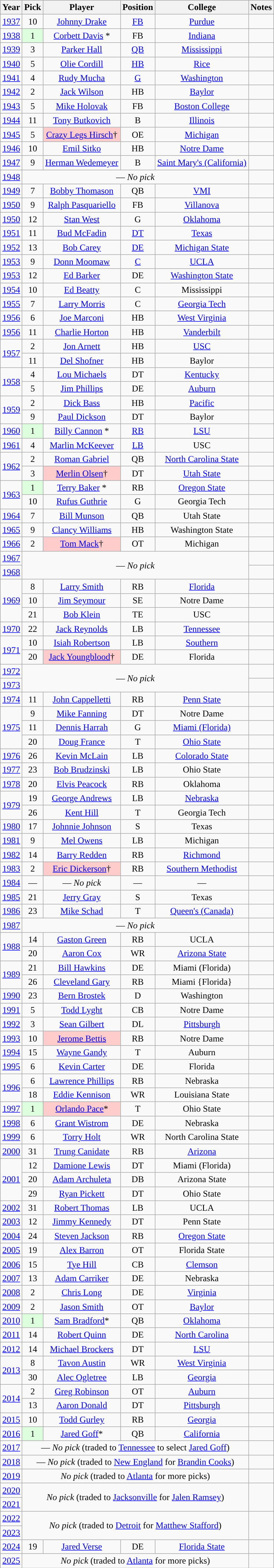<table class="wikitable" style="text-align:center">
<tr>
<th>Year</th>
<th>Pick</th>
<th>Player</th>
<th>Position</th>
<th>College</th>
<th>Notes</th>
</tr>
<tr>
<td align="center"><a href='#'>1937</a></td>
<td align="center">10</td>
<td><a href='#'>Johnny Drake</a></td>
<td><a href='#'>FB</a></td>
<td><a href='#'>Purdue</a></td>
<td></td>
</tr>
<tr>
<td align="center"><a href='#'>1938</a></td>
<td align="center" style="background-color: #DDFFDD;">1</td>
<td><a href='#'>Corbett Davis</a> *</td>
<td>FB</td>
<td><a href='#'>Indiana</a></td>
<td></td>
</tr>
<tr>
<td align="center"><a href='#'>1939</a></td>
<td align="center">3</td>
<td><a href='#'>Parker Hall</a></td>
<td><a href='#'>QB</a></td>
<td><a href='#'>Mississippi</a></td>
<td></td>
</tr>
<tr>
<td align="center"><a href='#'>1940</a></td>
<td align="center">5</td>
<td><a href='#'>Olie Cordill</a></td>
<td><a href='#'>HB</a></td>
<td><a href='#'>Rice</a></td>
<td></td>
</tr>
<tr>
<td align="center"><a href='#'>1941</a></td>
<td align="center">4</td>
<td><a href='#'>Rudy Mucha</a></td>
<td><a href='#'>G</a></td>
<td><a href='#'>Washington</a></td>
<td></td>
</tr>
<tr>
<td align="center"><a href='#'>1942</a></td>
<td align="center">2</td>
<td><a href='#'>Jack Wilson</a></td>
<td>HB</td>
<td><a href='#'>Baylor</a></td>
<td></td>
</tr>
<tr>
<td align="center"><a href='#'>1943</a></td>
<td align="center">5</td>
<td><a href='#'>Mike Holovak</a></td>
<td>FB</td>
<td><a href='#'>Boston College</a></td>
<td></td>
</tr>
<tr>
<td align="center"><a href='#'>1944</a></td>
<td align="center">11</td>
<td><a href='#'>Tony Butkovich</a></td>
<td>B</td>
<td><a href='#'>Illinois</a></td>
<td></td>
</tr>
<tr>
<td align="center"><a href='#'>1945</a></td>
<td align="center">5</td>
<td style="background-color: #FFCCCC;"><a href='#'>Crazy Legs Hirsch</a>†</td>
<td>OE</td>
<td><a href='#'>Michigan</a></td>
<td></td>
</tr>
<tr>
<td align="center"><a href='#'>1946</a></td>
<td align="center">10</td>
<td><a href='#'>Emil Sitko</a></td>
<td>HB</td>
<td><a href='#'>Notre Dame</a></td>
<td></td>
</tr>
<tr>
<td align="center"><a href='#'>1947</a></td>
<td align="center">9</td>
<td><a href='#'>Herman Wedemeyer</a></td>
<td>B</td>
<td><a href='#'>Saint Mary's (California)</a></td>
<td></td>
</tr>
<tr>
<td align="center"><a href='#'>1948</a></td>
<td colspan=4><span>—</span> <em>No pick</em></td>
<td align="center"></td>
</tr>
<tr>
<td align="center"><a href='#'>1949</a></td>
<td align="center">7</td>
<td><a href='#'>Bobby Thomason</a></td>
<td>QB</td>
<td><a href='#'>VMI</a></td>
<td></td>
</tr>
<tr>
<td align="center"><a href='#'>1950</a></td>
<td align="center">9</td>
<td><a href='#'>Ralph Pasquariello</a></td>
<td>FB</td>
<td><a href='#'>Villanova</a></td>
<td align="center"></td>
</tr>
<tr>
<td align="center"><a href='#'>1950</a></td>
<td align="center">12</td>
<td><a href='#'>Stan West</a></td>
<td>G</td>
<td><a href='#'>Oklahoma</a></td>
<td></td>
</tr>
<tr>
<td align="center"><a href='#'>1951</a></td>
<td align="center">11</td>
<td><a href='#'>Bud McFadin</a></td>
<td><a href='#'>DT</a></td>
<td><a href='#'>Texas</a></td>
<td></td>
</tr>
<tr>
<td align="center"><a href='#'>1952</a></td>
<td align="center">13</td>
<td><a href='#'>Bob Carey</a></td>
<td><a href='#'>DE</a></td>
<td><a href='#'>Michigan State</a></td>
<td></td>
</tr>
<tr>
<td align="center"><a href='#'>1953</a></td>
<td align="center">9</td>
<td><a href='#'>Donn Moomaw</a></td>
<td><a href='#'>C</a></td>
<td><a href='#'>UCLA</a></td>
<td align="center"></td>
</tr>
<tr>
<td align="center"><a href='#'>1953</a></td>
<td align="center">12</td>
<td><a href='#'>Ed Barker</a></td>
<td>DE</td>
<td><a href='#'>Washington State</a></td>
<td></td>
</tr>
<tr>
<td align="center"><a href='#'>1954</a></td>
<td align="center">10</td>
<td><a href='#'>Ed Beatty</a></td>
<td>C</td>
<td>Mississippi</td>
<td></td>
</tr>
<tr>
<td align="center"><a href='#'>1955</a></td>
<td align="center">7</td>
<td><a href='#'>Larry Morris</a></td>
<td>C</td>
<td><a href='#'>Georgia Tech</a></td>
<td></td>
</tr>
<tr>
<td align="center"><a href='#'>1956</a></td>
<td align="center">6</td>
<td><a href='#'>Joe Marconi</a></td>
<td>HB</td>
<td><a href='#'>West Virginia</a></td>
<td align="center"></td>
</tr>
<tr>
<td align="center"><a href='#'>1956</a></td>
<td align="center">11</td>
<td><a href='#'>Charlie Horton</a></td>
<td>HB</td>
<td><a href='#'>Vanderbilt</a></td>
<td></td>
</tr>
<tr>
<td rowspan="2" align="center"><a href='#'>1957</a></td>
<td align="center">2</td>
<td><a href='#'>Jon Arnett</a></td>
<td>HB</td>
<td><a href='#'>USC</a></td>
<td></td>
</tr>
<tr>
<td align="center">11</td>
<td><a href='#'>Del Shofner</a></td>
<td>HB</td>
<td>Baylor</td>
<td align="center"></td>
</tr>
<tr>
<td rowspan="2" align="center"><a href='#'>1958</a></td>
<td align="center">4</td>
<td><a href='#'>Lou Michaels</a></td>
<td>DT</td>
<td><a href='#'>Kentucky</a></td>
<td align="center"></td>
</tr>
<tr>
<td align="center">5</td>
<td><a href='#'>Jim Phillips</a></td>
<td>DE</td>
<td><a href='#'>Auburn</a></td>
<td></td>
</tr>
<tr>
<td rowspan="2" align="center"><a href='#'>1959</a></td>
<td align="center">2</td>
<td><a href='#'>Dick Bass</a></td>
<td>HB</td>
<td><a href='#'>Pacific</a></td>
<td align="center"></td>
</tr>
<tr>
<td align="center">9</td>
<td><a href='#'>Paul Dickson</a></td>
<td>DT</td>
<td>Baylor</td>
<td></td>
</tr>
<tr>
<td align="center"><a href='#'>1960</a></td>
<td align="center" style="background-color: #DDFFDD;">1</td>
<td><a href='#'>Billy Cannon</a> *</td>
<td><a href='#'>RB</a></td>
<td><a href='#'>LSU</a></td>
<td></td>
</tr>
<tr>
<td align="center"><a href='#'>1961</a></td>
<td align="center">4</td>
<td><a href='#'>Marlin McKeever</a></td>
<td><a href='#'>LB</a></td>
<td>USC</td>
<td></td>
</tr>
<tr>
<td rowspan="2" align="center"><a href='#'>1962</a></td>
<td align="center">2</td>
<td><a href='#'>Roman Gabriel</a></td>
<td>QB</td>
<td><a href='#'>North Carolina State</a></td>
<td align="center"></td>
</tr>
<tr>
<td align="center">3</td>
<td style="background-color: #FFCCCC;"><a href='#'>Merlin Olsen</a>†</td>
<td>DT</td>
<td><a href='#'>Utah State</a></td>
<td></td>
</tr>
<tr>
<td rowspan="2" align="center"><a href='#'>1963</a></td>
<td align="center" style="background-color: #DDFFDD;">1</td>
<td><a href='#'>Terry Baker</a> *</td>
<td>RB</td>
<td><a href='#'>Oregon State</a></td>
<td></td>
</tr>
<tr>
<td align="center">10</td>
<td><a href='#'>Rufus Guthrie</a></td>
<td>G</td>
<td>Georgia Tech</td>
<td align="center"></td>
</tr>
<tr>
<td align="center"><a href='#'>1964</a></td>
<td align="center">7</td>
<td><a href='#'>Bill Munson</a></td>
<td>QB</td>
<td>Utah State</td>
<td></td>
</tr>
<tr>
<td align="center"><a href='#'>1965</a></td>
<td align="center">9</td>
<td><a href='#'>Clancy Williams</a></td>
<td>HB</td>
<td>Washington State</td>
<td></td>
</tr>
<tr>
<td align="center"><a href='#'>1966</a></td>
<td align="center">2</td>
<td style="background-color: #FFCCCC;"><a href='#'>Tom Mack</a>†</td>
<td>OT</td>
<td>Michigan</td>
<td></td>
</tr>
<tr>
<td align="center"><a href='#'>1967</a></td>
<td colspan=4 rowspan=2><span>—</span> <em>No pick</em></td>
<td align="center"></td>
</tr>
<tr>
<td align="center"><a href='#'>1968</a></td>
<td align="center"></td>
</tr>
<tr>
<td rowspan="3" align="center"><a href='#'>1969</a></td>
<td align="center">8</td>
<td><a href='#'>Larry Smith</a></td>
<td>RB</td>
<td><a href='#'>Florida</a></td>
<td align="center"></td>
</tr>
<tr>
<td align="center">10</td>
<td><a href='#'>Jim Seymour</a></td>
<td>SE</td>
<td>Notre Dame</td>
<td align="center"></td>
</tr>
<tr>
<td align="center">21</td>
<td><a href='#'>Bob Klein</a></td>
<td>TE</td>
<td>USC</td>
<td></td>
</tr>
<tr>
<td align="center"><a href='#'>1970</a></td>
<td align="center">22</td>
<td><a href='#'>Jack Reynolds</a></td>
<td>LB</td>
<td><a href='#'>Tennessee</a></td>
<td></td>
</tr>
<tr>
<td rowspan="2" align="center"><a href='#'>1971</a></td>
<td align="center">10</td>
<td><a href='#'>Isiah Robertson</a></td>
<td>LB</td>
<td><a href='#'>Southern</a></td>
<td align="center"></td>
</tr>
<tr>
<td align="center">20</td>
<td style="background-color: #FFCCCC;"><a href='#'>Jack Youngblood</a>†</td>
<td>DE</td>
<td>Florida</td>
<td></td>
</tr>
<tr>
<td align="center"><a href='#'>1972</a></td>
<td colspan=4 rowspan=2><span>—</span> <em>No pick</em></td>
<td align="center"></td>
</tr>
<tr>
<td align="center"><a href='#'>1973</a></td>
<td align="center"></td>
</tr>
<tr>
<td align="center"><a href='#'>1974</a></td>
<td align="center">11</td>
<td><a href='#'>John Cappelletti</a></td>
<td>RB</td>
<td><a href='#'>Penn State</a></td>
<td align="center"></td>
</tr>
<tr>
<td rowspan="3" align="center"><a href='#'>1975</a></td>
<td align="center">9</td>
<td><a href='#'>Mike Fanning</a></td>
<td>DT</td>
<td>Notre Dame</td>
<td align="center"></td>
</tr>
<tr>
<td align="center">11</td>
<td><a href='#'>Dennis Harrah</a></td>
<td>G</td>
<td><a href='#'>Miami (Florida)</a></td>
<td align="center"></td>
</tr>
<tr>
<td align="center">20</td>
<td><a href='#'>Doug France</a></td>
<td>T</td>
<td><a href='#'>Ohio State</a></td>
<td></td>
</tr>
<tr>
<td align="center"><a href='#'>1976</a></td>
<td align="center">26</td>
<td><a href='#'>Kevin McLain</a></td>
<td>LB</td>
<td><a href='#'>Colorado State</a></td>
<td></td>
</tr>
<tr>
<td align="center"><a href='#'>1977</a></td>
<td align="center">23</td>
<td><a href='#'>Bob Brudzinski</a></td>
<td>LB</td>
<td>Ohio State</td>
<td></td>
</tr>
<tr>
<td align="center"><a href='#'>1978</a></td>
<td align="center">20</td>
<td><a href='#'>Elvis Peacock</a></td>
<td>RB</td>
<td>Oklahoma</td>
<td></td>
</tr>
<tr>
<td rowspan="2" align="center"><a href='#'>1979</a></td>
<td align="center">19</td>
<td><a href='#'>George Andrews</a></td>
<td>LB</td>
<td><a href='#'>Nebraska</a></td>
<td></td>
</tr>
<tr>
<td align="center">26</td>
<td><a href='#'>Kent Hill</a></td>
<td>T</td>
<td>Georgia Tech</td>
<td></td>
</tr>
<tr>
<td align="center"><a href='#'>1980</a></td>
<td align="center">17</td>
<td><a href='#'>Johnnie Johnson</a></td>
<td>S</td>
<td>Texas</td>
<td></td>
</tr>
<tr>
<td align="center"><a href='#'>1981</a></td>
<td align="center">9</td>
<td><a href='#'>Mel Owens</a></td>
<td>LB</td>
<td>Michigan</td>
<td></td>
</tr>
<tr>
<td align="center"><a href='#'>1982</a></td>
<td align="center">14</td>
<td><a href='#'>Barry Redden</a></td>
<td>RB</td>
<td><a href='#'>Richmond</a></td>
<td></td>
</tr>
<tr>
<td align="center"><a href='#'>1983</a></td>
<td align="center">2</td>
<td style="background-color: #FFCCCC;"><a href='#'>Eric Dickerson</a>†</td>
<td>RB</td>
<td><a href='#'>Southern Methodist</a></td>
<td align="center"></td>
</tr>
<tr>
<td align="center"><a href='#'>1984</a></td>
<td align="center">—</td>
<td><span>—</span> <em>No pick</em></td>
<td>—</td>
<td>—</td>
<td align="center"></td>
</tr>
<tr>
<td align="center"><a href='#'>1985</a></td>
<td align="center">21</td>
<td><a href='#'>Jerry Gray</a></td>
<td>S</td>
<td>Texas</td>
<td></td>
</tr>
<tr>
<td align="center"><a href='#'>1986</a></td>
<td align="center">23</td>
<td><a href='#'>Mike Schad</a></td>
<td>T</td>
<td><a href='#'>Queen's (Canada)</a></td>
<td></td>
</tr>
<tr>
<td align="center"><a href='#'>1987</a></td>
<td colspan=4><span>—</span> <em>No pick</em></td>
<td align="center"></td>
</tr>
<tr>
<td rowspan="2" align="center"><a href='#'>1988</a></td>
<td align="center">14</td>
<td><a href='#'>Gaston Green</a></td>
<td>RB</td>
<td>UCLA</td>
<td align="center"></td>
</tr>
<tr>
<td align="center">20</td>
<td><a href='#'>Aaron Cox</a></td>
<td>WR</td>
<td><a href='#'>Arizona State</a></td>
<td align="center"></td>
</tr>
<tr>
<td rowspan="2" align="center"><a href='#'>1989</a></td>
<td align="center">21</td>
<td><a href='#'>Bill Hawkins</a></td>
<td>DE</td>
<td>Miami (Florida)</td>
<td></td>
</tr>
<tr>
<td align="center">26</td>
<td><a href='#'>Cleveland Gary</a></td>
<td>RB</td>
<td>Miami {Florida}</td>
<td align="center"></td>
</tr>
<tr>
<td align="center"><a href='#'>1990</a></td>
<td align="center">23</td>
<td><a href='#'>Bern Brostek</a></td>
<td>D</td>
<td>Washington</td>
<td></td>
</tr>
<tr>
<td align="center"><a href='#'>1991</a></td>
<td align="center">5</td>
<td><a href='#'>Todd Lyght</a></td>
<td>CB</td>
<td>Notre Dame</td>
<td></td>
</tr>
<tr>
<td align="center"><a href='#'>1992</a></td>
<td align="center">3</td>
<td><a href='#'>Sean Gilbert</a></td>
<td>DL</td>
<td><a href='#'>Pittsburgh</a></td>
<td></td>
</tr>
<tr>
<td align="center"><a href='#'>1993</a></td>
<td align="center">10</td>
<td style="background-color: #FFCCCC;"><a href='#'>Jerome Bettis</a></td>
<td>RB</td>
<td>Notre Dame</td>
<td></td>
</tr>
<tr>
<td align="center"><a href='#'>1994</a></td>
<td align="center">15</td>
<td><a href='#'>Wayne Gandy</a></td>
<td>T</td>
<td>Auburn</td>
<td></td>
</tr>
<tr>
<td align="center"><a href='#'>1995</a></td>
<td align="center">6</td>
<td><a href='#'>Kevin Carter</a></td>
<td>DE</td>
<td>Florida</td>
<td></td>
</tr>
<tr>
<td rowspan="2" align="center"><a href='#'>1996</a></td>
<td align="center">6</td>
<td><a href='#'>Lawrence Phillips</a></td>
<td>RB</td>
<td>Nebraska</td>
<td align="center"></td>
</tr>
<tr>
<td align="center">18</td>
<td><a href='#'>Eddie Kennison</a></td>
<td>WR</td>
<td>Louisiana State</td>
<td></td>
</tr>
<tr>
<td align="center"><a href='#'>1997</a></td>
<td align="center" style="background-color: #DDFFDD;">1</td>
<td style="background-color: #FFCCCC;"><a href='#'>Orlando Pace</a>*</td>
<td>T</td>
<td>Ohio State</td>
<td></td>
</tr>
<tr>
<td align="center"><a href='#'>1998</a></td>
<td align="center">6</td>
<td><a href='#'>Grant Wistrom</a></td>
<td>DE</td>
<td>Nebraska</td>
<td></td>
</tr>
<tr>
<td align="center"><a href='#'>1999</a></td>
<td align="center">6</td>
<td><a href='#'>Torry Holt</a></td>
<td>WR</td>
<td>North Carolina State</td>
<td></td>
</tr>
<tr>
<td align="center"><a href='#'>2000</a></td>
<td align="center">31</td>
<td><a href='#'>Trung Canidate</a></td>
<td>RB</td>
<td><a href='#'>Arizona</a></td>
<td></td>
</tr>
<tr>
<td rowspan="3" align="center"><a href='#'>2001</a></td>
<td align="center">12</td>
<td><a href='#'>Damione Lewis</a></td>
<td>DT</td>
<td>Miami (Florida)</td>
<td align="center"></td>
</tr>
<tr>
<td align="center">20</td>
<td><a href='#'>Adam Archuleta</a></td>
<td>DB</td>
<td>Arizona State</td>
<td></td>
</tr>
<tr>
<td align="center">29</td>
<td><a href='#'>Ryan Pickett</a></td>
<td>DT</td>
<td>Ohio State</td>
<td align="center"></td>
</tr>
<tr>
<td align="center"><a href='#'>2002</a></td>
<td align="center">31</td>
<td><a href='#'>Robert Thomas</a></td>
<td>LB</td>
<td>UCLA</td>
<td></td>
</tr>
<tr>
<td align="center"><a href='#'>2003</a></td>
<td align="center">12</td>
<td><a href='#'>Jimmy Kennedy</a></td>
<td>DT</td>
<td>Penn State</td>
<td></td>
</tr>
<tr>
<td align="center"><a href='#'>2004</a></td>
<td align="center">24</td>
<td><a href='#'>Steven Jackson</a></td>
<td>RB</td>
<td><a href='#'>Oregon State</a></td>
<td></td>
</tr>
<tr>
<td align="center"><a href='#'>2005</a></td>
<td align="center">19</td>
<td><a href='#'>Alex Barron</a></td>
<td>OT</td>
<td>Florida State</td>
<td></td>
</tr>
<tr>
<td align="center"><a href='#'>2006</a></td>
<td align="center">15</td>
<td><a href='#'>Tye Hill</a></td>
<td>CB</td>
<td><a href='#'>Clemson</a></td>
<td></td>
</tr>
<tr>
<td align="center"><a href='#'>2007</a></td>
<td align="center">13</td>
<td><a href='#'>Adam Carriker</a></td>
<td>DE</td>
<td>Nebraska</td>
<td></td>
</tr>
<tr>
<td align="center"><a href='#'>2008</a></td>
<td align="center">2</td>
<td><a href='#'>Chris Long</a></td>
<td>DE</td>
<td><a href='#'>Virginia</a></td>
<td></td>
</tr>
<tr>
<td align="center"><a href='#'>2009</a></td>
<td align="center">2</td>
<td><a href='#'>Jason Smith</a></td>
<td>OT</td>
<td><a href='#'>Baylor</a></td>
<td></td>
</tr>
<tr>
<td align="center"><a href='#'>2010</a></td>
<td align="center" style="background-color: #DDFFDD;">1</td>
<td><a href='#'>Sam Bradford</a>*</td>
<td>QB</td>
<td><a href='#'>Oklahoma</a></td>
<td></td>
</tr>
<tr>
<td align="center"><a href='#'>2011</a></td>
<td align="center">14</td>
<td><a href='#'>Robert Quinn</a></td>
<td>DE</td>
<td><a href='#'>North Carolina</a></td>
<td></td>
</tr>
<tr>
<td align="center"><a href='#'>2012</a></td>
<td align="center">14</td>
<td><a href='#'>Michael Brockers</a></td>
<td>DT</td>
<td><a href='#'>LSU</a></td>
<td></td>
</tr>
<tr>
<td rowspan="2" align="center"><a href='#'>2013</a></td>
<td align="center">8</td>
<td><a href='#'>Tavon Austin</a></td>
<td>WR</td>
<td><a href='#'>West Virginia</a></td>
<td></td>
</tr>
<tr>
<td align="center">30</td>
<td><a href='#'>Alec Ogletree</a></td>
<td>LB</td>
<td><a href='#'>Georgia</a></td>
<td></td>
</tr>
<tr>
<td rowspan="2"  align="center"><a href='#'>2014</a></td>
<td align="center">2</td>
<td><a href='#'>Greg Robinson</a></td>
<td>OT</td>
<td><a href='#'>Auburn</a></td>
<td align="center"></td>
</tr>
<tr>
<td align="center">13</td>
<td><a href='#'>Aaron Donald</a></td>
<td>DT</td>
<td><a href='#'>Pittsburgh</a></td>
<td></td>
</tr>
<tr>
<td align="center"><a href='#'>2015</a></td>
<td align="center">10</td>
<td><a href='#'>Todd Gurley</a></td>
<td>RB</td>
<td><a href='#'>Georgia</a></td>
<td></td>
</tr>
<tr>
<td align="center"><a href='#'>2016</a></td>
<td align="center" style="background-color: #DDFFDD;">1</td>
<td><a href='#'>Jared Goff</a>*</td>
<td>QB</td>
<td><a href='#'>California</a></td>
<td align="center"></td>
</tr>
<tr>
<td align="center"><a href='#'>2017</a></td>
<td colspan=4><span>—</span> <em>No pick</em> (traded to <a href='#'>Tennessee</a> to select <a href='#'>Jared Goff</a>)</td>
<td align="center"></td>
</tr>
<tr>
<td align="center"><a href='#'>2018</a></td>
<td colspan="4" align="center"><span>—</span> <em>No pick</em> (traded to <a href='#'>New England</a> for <a href='#'>Brandin Cooks</a>)</td>
<td></td>
</tr>
<tr>
<td><a href='#'>2019</a></td>
<td colspan="4"><em>No pick</em> (traded to <a href='#'>Atlanta</a> for more picks)</td>
<td></td>
</tr>
<tr>
<td><a href='#'>2020</a></td>
<td colspan="4" rowspan="2"><em>No pick</em> (traded to <a href='#'>Jacksonville</a> for <a href='#'>Jalen Ramsey</a>)</td>
<td rowspan="2"></td>
</tr>
<tr>
<td><a href='#'>2021</a></td>
</tr>
<tr>
<td><a href='#'>2022</a></td>
<td colspan="4" rowspan="2"><em>No pick</em> (traded to <a href='#'>Detroit</a> for <a href='#'>Matthew Stafford</a>)</td>
<td rowspan="2"></td>
</tr>
<tr>
<td><a href='#'>2023</a></td>
</tr>
<tr>
<td align="center"><a href='#'>2024</a></td>
<td align="center">19</td>
<td><a href='#'>Jared Verse</a></td>
<td>DE</td>
<td><a href='#'>Florida State</a></td>
<td></td>
</tr>
<tr>
<td align="center"><a href='#'>2025</a></td>
<td colspan="4"><em>No pick</em> (traded to <a href='#'>Atlanta</a> for more picks)</td>
<td></td>
</tr>
</table>
